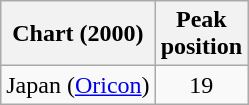<table class="wikitable sortable plainrowheaders">
<tr>
<th scope="col">Chart (2000)</th>
<th scope="col">Peak<br>position</th>
</tr>
<tr>
<td>Japan (<a href='#'>Oricon</a>)</td>
<td style="text-align:center;">19</td>
</tr>
</table>
